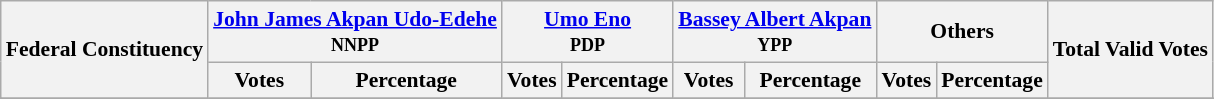<table class="wikitable sortable" style=" font-size: 90%">
<tr>
<th rowspan="2">Federal Constituency</th>
<th colspan="2"><a href='#'>John James Akpan Udo-Edehe</a><br><small>NNPP</small></th>
<th colspan="2"><a href='#'>Umo Eno</a><br><small>PDP</small></th>
<th colspan="2"><a href='#'>Bassey Albert Akpan</a><br><small>YPP</small></th>
<th colspan="2">Others</th>
<th rowspan="2">Total Valid Votes</th>
</tr>
<tr>
<th>Votes</th>
<th>Percentage</th>
<th>Votes</th>
<th>Percentage</th>
<th>Votes</th>
<th>Percentage</th>
<th>Votes</th>
<th>Percentage</th>
</tr>
<tr>
</tr>
<tr>
</tr>
<tr>
</tr>
<tr>
</tr>
<tr>
</tr>
<tr>
</tr>
<tr>
</tr>
<tr>
</tr>
<tr>
</tr>
<tr>
</tr>
<tr>
</tr>
<tr>
</tr>
<tr>
</tr>
</table>
